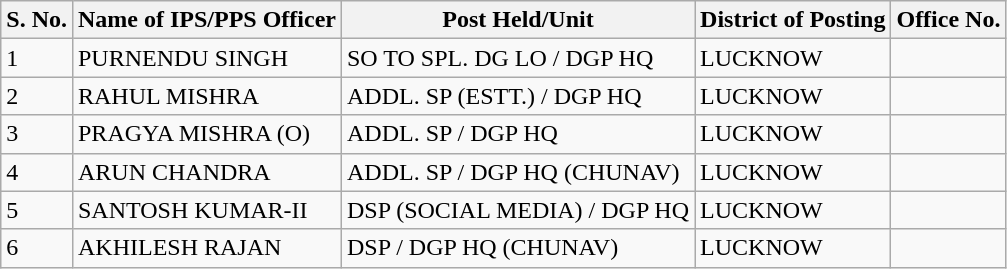<table class="wikitable sortable">
<tr>
<th>S. No.</th>
<th>Name of IPS/PPS Officer</th>
<th>Post Held/Unit</th>
<th>District of Posting</th>
<th>Office No.</th>
</tr>
<tr>
<td>1</td>
<td>PURNENDU SINGH</td>
<td>SO TO SPL. DG LO / DGP HQ</td>
<td>LUCKNOW</td>
<td></td>
</tr>
<tr>
<td>2</td>
<td>RAHUL MISHRA</td>
<td>ADDL. SP (ESTT.) / DGP HQ</td>
<td>LUCKNOW</td>
<td></td>
</tr>
<tr>
<td>3</td>
<td>PRAGYA MISHRA (O)</td>
<td>ADDL. SP / DGP HQ</td>
<td>LUCKNOW</td>
<td></td>
</tr>
<tr>
<td>4</td>
<td>ARUN CHANDRA</td>
<td>ADDL. SP / DGP HQ (CHUNAV)</td>
<td>LUCKNOW</td>
<td></td>
</tr>
<tr>
<td>5</td>
<td>SANTOSH KUMAR-II</td>
<td>DSP (SOCIAL MEDIA) / DGP HQ</td>
<td>LUCKNOW</td>
<td></td>
</tr>
<tr>
<td>6</td>
<td>AKHILESH RAJAN</td>
<td>DSP / DGP HQ (CHUNAV)</td>
<td>LUCKNOW</td>
<td></td>
</tr>
</table>
